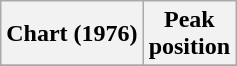<table class="wikitable plainrowheaders" style="text-align:center">
<tr>
<th scope="col">Chart (1976)</th>
<th scope="col">Peak<br>position</th>
</tr>
<tr>
</tr>
</table>
